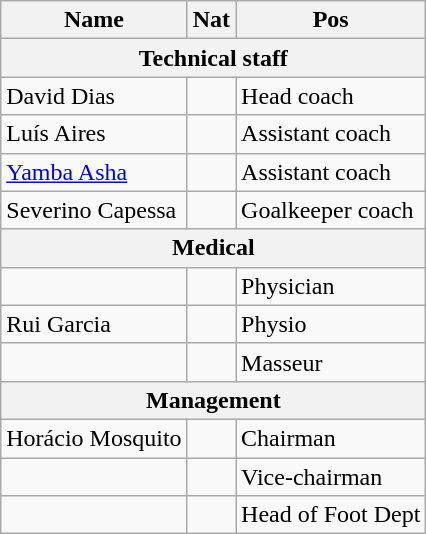<table class="wikitable ve-ce-branchNode ve-ce-tableNode">
<tr>
<th>Name</th>
<th>Nat</th>
<th>Pos</th>
</tr>
<tr>
<th colspan="4">Technical staff</th>
</tr>
<tr>
<td>David Dias</td>
<td></td>
<td>Head coach</td>
</tr>
<tr>
<td>Luís Aires</td>
<td></td>
<td>Assistant coach</td>
</tr>
<tr>
<td><a href='#'>Yamba Asha</a></td>
<td></td>
<td>Assistant coach</td>
</tr>
<tr>
<td>Severino Capessa</td>
<td></td>
<td>Goalkeeper coach</td>
</tr>
<tr>
<th colspan="4">Medical</th>
</tr>
<tr>
<td></td>
<td></td>
<td>Physician</td>
</tr>
<tr>
<td>Rui Garcia</td>
<td></td>
<td>Physio</td>
</tr>
<tr>
<td></td>
<td></td>
<td>Masseur</td>
</tr>
<tr>
<th colspan="4">Management</th>
</tr>
<tr>
<td>Horácio Mosquito</td>
<td></td>
<td>Chairman</td>
</tr>
<tr>
<td></td>
<td></td>
<td>Vice-chairman</td>
</tr>
<tr>
<td></td>
<td></td>
<td>Head of Foot Dept</td>
</tr>
</table>
